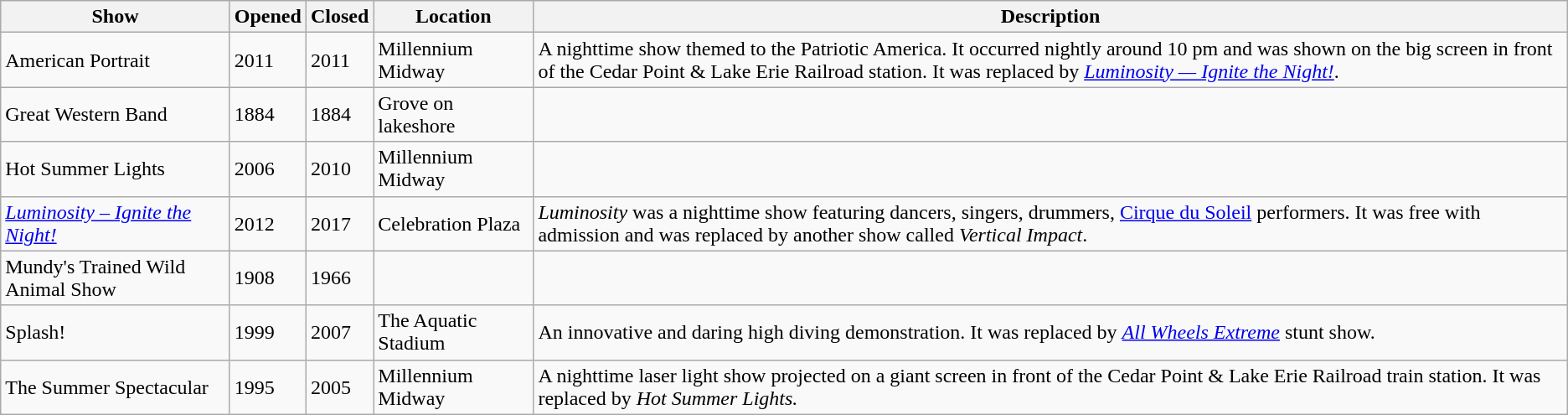<table class="wikitable sortable">
<tr>
<th width="175px">Show</th>
<th>Opened</th>
<th>Closed</th>
<th width="120px">Location</th>
<th>Description</th>
</tr>
<tr>
<td>American Portrait</td>
<td>2011</td>
<td>2011</td>
<td>Millennium Midway</td>
<td>A nighttime show themed to the Patriotic America. It occurred nightly around 10 pm and was shown on the big screen in front of the Cedar Point & Lake Erie Railroad station. It was replaced by <em><a href='#'>Luminosity&nbsp;— Ignite the Night!</a></em>.</td>
</tr>
<tr>
<td>Great Western Band</td>
<td>1884</td>
<td>1884</td>
<td>Grove on lakeshore</td>
<td></td>
</tr>
<tr>
<td>Hot Summer Lights</td>
<td>2006</td>
<td>2010</td>
<td>Millennium Midway</td>
<td></td>
</tr>
<tr>
<td><a href='#'><em>Luminosity – Ignite the Night!</em></a></td>
<td>2012</td>
<td>2017</td>
<td>Celebration Plaza</td>
<td><em>Luminosity</em> was a nighttime show featuring dancers, singers, drummers, <a href='#'>Cirque du Soleil</a> performers. It was free with admission and was replaced by another show called <em>Vertical Impact</em>.</td>
</tr>
<tr>
<td>Mundy's Trained Wild Animal Show</td>
<td>1908</td>
<td>1966</td>
<td></td>
<td></td>
</tr>
<tr>
<td>Splash!</td>
<td>1999</td>
<td>2007</td>
<td>The Aquatic Stadium</td>
<td>An innovative and daring high diving demonstration. It was replaced by <em><a href='#'>All Wheels Extreme</a></em> stunt show.</td>
</tr>
<tr>
<td>The Summer Spectacular</td>
<td>1995</td>
<td>2005</td>
<td>Millennium Midway</td>
<td>A nighttime laser light show projected on a giant screen in front of the Cedar Point & Lake Erie Railroad train station. It was replaced by <em>Hot Summer Lights.</em></td>
</tr>
</table>
